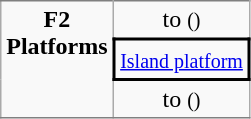<table class="wikitable" border="0" cellspacing="0" cellpadding="3">
<tr>
<td style="border-bottom:solid 1px gray; border-top:solid 1px gray; text-align:center;" rowspan="4" valign=top><strong>F2<br>Platforms</strong></td>
<td style="border-bottom:solid 0px gray; border-top:solid 1px gray; text-align:center;">  to <small>()</small></td>
</tr>
<tr>
<td style="border-right:solid 2px black; border-left:solid 2px black; border-top:solid 2px black; border-bottom:solid 2px black; text-align:center;" colspan=2><small><a href='#'>Island platform</a></small></td>
</tr>
<tr>
<td style="border-bottom:solid 1px gray; text-align:center;"> to  <small>()</small> </td>
</tr>
</table>
